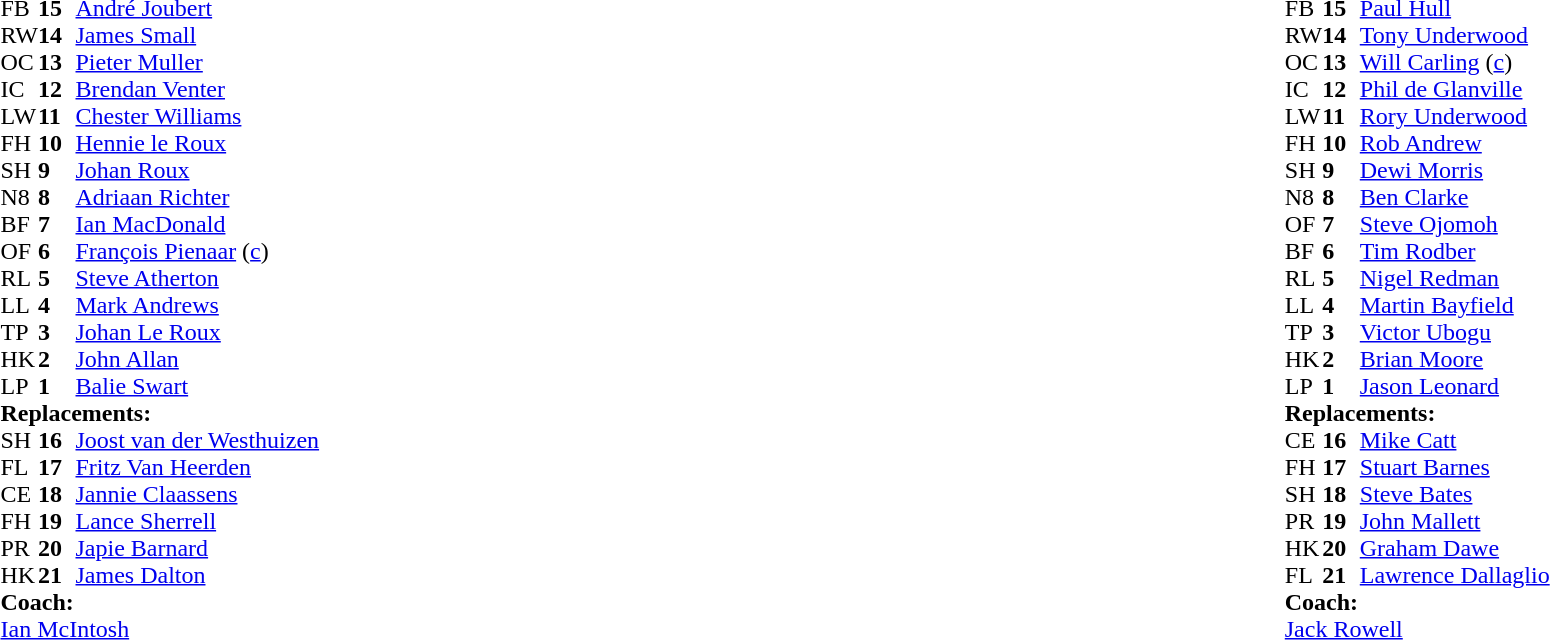<table style="width:100%;">
<tr>
<td style="vertical-align:top; width:50%;"><br><table style="font-size: 100%" cellspacing="0" cellpadding="0">
<tr>
<th width="25"></th>
<th width="25"></th>
</tr>
<tr>
<td>FB</td>
<td><strong>15</strong></td>
<td><a href='#'>André Joubert</a></td>
</tr>
<tr>
<td>RW</td>
<td><strong>14</strong></td>
<td><a href='#'>James Small</a></td>
</tr>
<tr>
<td>OC</td>
<td><strong>13</strong></td>
<td><a href='#'>Pieter Muller</a></td>
</tr>
<tr>
<td>IC</td>
<td><strong>12</strong></td>
<td><a href='#'>Brendan Venter</a></td>
</tr>
<tr>
<td>LW</td>
<td><strong>11</strong></td>
<td><a href='#'>Chester Williams</a></td>
</tr>
<tr>
<td>FH</td>
<td><strong>10</strong></td>
<td><a href='#'>Hennie le Roux</a></td>
</tr>
<tr>
<td>SH</td>
<td><strong>9</strong></td>
<td><a href='#'>Johan Roux</a></td>
</tr>
<tr>
<td>N8</td>
<td><strong>8</strong></td>
<td><a href='#'>Adriaan Richter</a></td>
</tr>
<tr>
<td>BF</td>
<td><strong>7</strong></td>
<td><a href='#'>Ian MacDonald</a></td>
</tr>
<tr>
<td>OF</td>
<td><strong>6</strong></td>
<td><a href='#'>François Pienaar</a> (<a href='#'>c</a>)</td>
</tr>
<tr>
<td>RL</td>
<td><strong>5</strong></td>
<td><a href='#'>Steve Atherton</a></td>
</tr>
<tr>
<td>LL</td>
<td><strong>4</strong></td>
<td><a href='#'>Mark Andrews</a></td>
</tr>
<tr>
<td>TP</td>
<td><strong>3</strong></td>
<td><a href='#'>Johan Le Roux</a></td>
</tr>
<tr>
<td>HK</td>
<td><strong>2</strong></td>
<td><a href='#'>John Allan</a></td>
</tr>
<tr>
<td>LP</td>
<td><strong>1</strong></td>
<td><a href='#'>Balie Swart</a></td>
</tr>
<tr>
<td colspan="3"><strong>Replacements:</strong></td>
</tr>
<tr>
<td>SH</td>
<td><strong>16</strong></td>
<td><a href='#'>Joost van der Westhuizen</a></td>
<td></td>
<td></td>
</tr>
<tr>
<td>FL</td>
<td><strong>17</strong></td>
<td><a href='#'>Fritz Van Heerden</a></td>
<td></td>
<td></td>
</tr>
<tr>
<td>CE</td>
<td><strong>18</strong></td>
<td><a href='#'>Jannie Claassens</a></td>
</tr>
<tr>
<td>FH</td>
<td><strong>19</strong></td>
<td><a href='#'>Lance Sherrell</a></td>
</tr>
<tr>
<td>PR</td>
<td><strong>20</strong></td>
<td><a href='#'>Japie Barnard</a></td>
</tr>
<tr>
<td>HK</td>
<td><strong>21</strong></td>
<td><a href='#'>James Dalton</a></td>
</tr>
<tr>
<td colspan="3"><strong>Coach:</strong></td>
</tr>
<tr>
<td colspan="4"> <a href='#'>Ian McIntosh</a></td>
</tr>
</table>
</td>
<td style="vertical-align:top; width:50%;"><br><table cellspacing="0" cellpadding="0" style="font-size:100%; margin:auto;">
<tr>
<th width="25"></th>
<th width="25"></th>
</tr>
<tr>
<td>FB</td>
<td><strong>15</strong></td>
<td><a href='#'>Paul Hull</a></td>
</tr>
<tr>
<td>RW</td>
<td><strong>14</strong></td>
<td><a href='#'>Tony Underwood</a></td>
</tr>
<tr>
<td>OC</td>
<td><strong>13</strong></td>
<td><a href='#'>Will Carling</a> (<a href='#'>c</a>)</td>
</tr>
<tr>
<td>IC</td>
<td><strong>12</strong></td>
<td><a href='#'>Phil de Glanville</a></td>
</tr>
<tr>
<td>LW</td>
<td><strong>11</strong></td>
<td><a href='#'>Rory Underwood</a></td>
</tr>
<tr>
<td>FH</td>
<td><strong>10</strong></td>
<td><a href='#'>Rob Andrew</a></td>
</tr>
<tr>
<td>SH</td>
<td><strong>9</strong></td>
<td><a href='#'>Dewi Morris</a></td>
</tr>
<tr>
<td>N8</td>
<td><strong>8</strong></td>
<td><a href='#'>Ben Clarke</a></td>
</tr>
<tr>
<td>OF</td>
<td><strong>7</strong></td>
<td><a href='#'>Steve Ojomoh</a></td>
</tr>
<tr>
<td>BF</td>
<td><strong>6</strong></td>
<td><a href='#'>Tim Rodber</a></td>
</tr>
<tr>
<td>RL</td>
<td><strong>5</strong></td>
<td><a href='#'>Nigel Redman</a></td>
</tr>
<tr>
<td>LL</td>
<td><strong>4</strong></td>
<td><a href='#'>Martin Bayfield</a></td>
</tr>
<tr>
<td>TP</td>
<td><strong>3</strong></td>
<td><a href='#'>Victor Ubogu</a></td>
</tr>
<tr>
<td>HK</td>
<td><strong>2</strong></td>
<td><a href='#'>Brian Moore</a></td>
</tr>
<tr>
<td>LP</td>
<td><strong>1</strong></td>
<td><a href='#'>Jason Leonard</a></td>
</tr>
<tr>
<td colspan=3><strong>Replacements:</strong></td>
</tr>
<tr>
<td>CE</td>
<td><strong>16</strong></td>
<td><a href='#'>Mike Catt</a></td>
</tr>
<tr>
<td>FH</td>
<td><strong>17</strong></td>
<td><a href='#'>Stuart Barnes</a></td>
</tr>
<tr>
<td>SH</td>
<td><strong>18</strong></td>
<td><a href='#'>Steve Bates</a></td>
</tr>
<tr>
<td>PR</td>
<td><strong>19</strong></td>
<td><a href='#'>John Mallett</a></td>
</tr>
<tr>
<td>HK</td>
<td><strong>20</strong></td>
<td><a href='#'>Graham Dawe</a></td>
</tr>
<tr>
<td>FL</td>
<td><strong>21</strong></td>
<td><a href='#'>Lawrence Dallaglio</a></td>
</tr>
<tr>
<td colspan=3><strong>Coach:</strong></td>
</tr>
<tr>
<td colspan="4"> <a href='#'>Jack Rowell</a></td>
</tr>
</table>
</td>
</tr>
</table>
